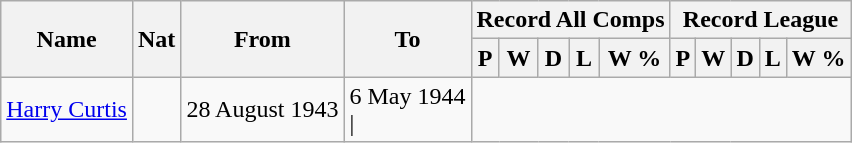<table style="text-align: center" class="wikitable">
<tr>
<th rowspan="2">Name</th>
<th rowspan="2">Nat</th>
<th rowspan="2">From</th>
<th rowspan="2">To</th>
<th colspan="5">Record All Comps</th>
<th colspan="5">Record League</th>
</tr>
<tr>
<th>P</th>
<th>W</th>
<th>D</th>
<th>L</th>
<th>W %</th>
<th>P</th>
<th>W</th>
<th>D</th>
<th>L</th>
<th>W %</th>
</tr>
<tr>
<td style="text-align:left;"><a href='#'>Harry Curtis</a></td>
<td></td>
<td style="text-align:left;">28 August 1943</td>
<td style="text-align:left;">6 May 1944<br>|
</td>
</tr>
</table>
